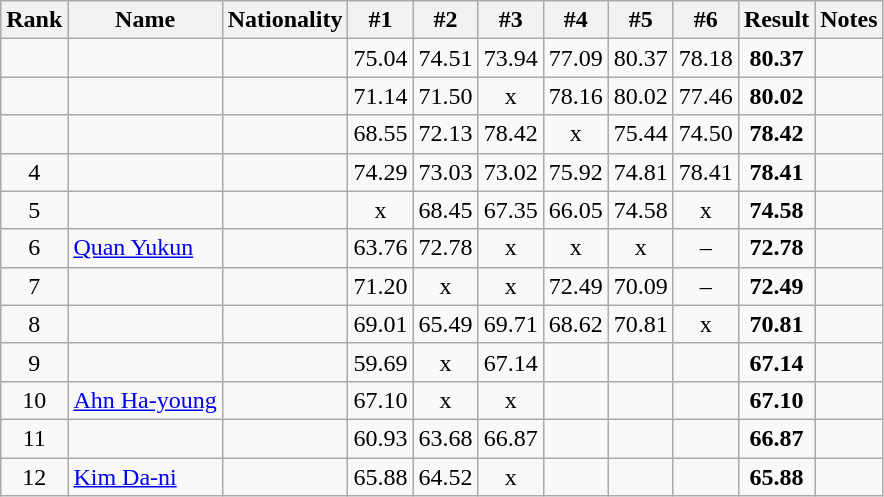<table class="wikitable sortable" style="text-align:center">
<tr>
<th>Rank</th>
<th>Name</th>
<th>Nationality</th>
<th>#1</th>
<th>#2</th>
<th>#3</th>
<th>#4</th>
<th>#5</th>
<th>#6</th>
<th>Result</th>
<th>Notes</th>
</tr>
<tr>
<td></td>
<td align=left></td>
<td align=left></td>
<td>75.04</td>
<td>74.51</td>
<td>73.94</td>
<td>77.09</td>
<td>80.37</td>
<td>78.18</td>
<td><strong>80.37</strong></td>
<td></td>
</tr>
<tr>
<td></td>
<td align=left></td>
<td align=left></td>
<td>71.14</td>
<td>71.50</td>
<td>x</td>
<td>78.16</td>
<td>80.02</td>
<td>77.46</td>
<td><strong>80.02</strong></td>
<td></td>
</tr>
<tr>
<td></td>
<td align=left></td>
<td align=left></td>
<td>68.55</td>
<td>72.13</td>
<td>78.42</td>
<td>x</td>
<td>75.44</td>
<td>74.50</td>
<td><strong>78.42</strong></td>
<td></td>
</tr>
<tr>
<td>4</td>
<td align=left></td>
<td align=left></td>
<td>74.29</td>
<td>73.03</td>
<td>73.02</td>
<td>75.92</td>
<td>74.81</td>
<td>78.41</td>
<td><strong>78.41</strong></td>
<td></td>
</tr>
<tr>
<td>5</td>
<td align=left></td>
<td align=left></td>
<td>x</td>
<td>68.45</td>
<td>67.35</td>
<td>66.05</td>
<td>74.58</td>
<td>x</td>
<td><strong>74.58</strong></td>
<td></td>
</tr>
<tr>
<td>6</td>
<td align=left><a href='#'>Quan Yukun</a></td>
<td align=left></td>
<td>63.76</td>
<td>72.78</td>
<td>x</td>
<td>x</td>
<td>x</td>
<td>–</td>
<td><strong>72.78</strong></td>
<td></td>
</tr>
<tr>
<td>7</td>
<td align=left></td>
<td align=left></td>
<td>71.20</td>
<td>x</td>
<td>x</td>
<td>72.49</td>
<td>70.09</td>
<td>–</td>
<td><strong>72.49</strong></td>
<td></td>
</tr>
<tr>
<td>8</td>
<td align=left></td>
<td align=left></td>
<td>69.01</td>
<td>65.49</td>
<td>69.71</td>
<td>68.62</td>
<td>70.81</td>
<td>x</td>
<td><strong>70.81</strong></td>
<td></td>
</tr>
<tr>
<td>9</td>
<td align=left></td>
<td align=left></td>
<td>59.69</td>
<td>x</td>
<td>67.14</td>
<td></td>
<td></td>
<td></td>
<td><strong>67.14</strong></td>
<td></td>
</tr>
<tr>
<td>10</td>
<td align=left><a href='#'>Ahn Ha-young</a></td>
<td align=left></td>
<td>67.10</td>
<td>x</td>
<td>x</td>
<td></td>
<td></td>
<td></td>
<td><strong>67.10</strong></td>
<td></td>
</tr>
<tr>
<td>11</td>
<td align=left></td>
<td align=left></td>
<td>60.93</td>
<td>63.68</td>
<td>66.87</td>
<td></td>
<td></td>
<td></td>
<td><strong>66.87</strong></td>
<td></td>
</tr>
<tr>
<td>12</td>
<td align=left><a href='#'>Kim Da-ni</a></td>
<td align=left></td>
<td>65.88</td>
<td>64.52</td>
<td>x</td>
<td></td>
<td></td>
<td></td>
<td><strong>65.88</strong></td>
<td></td>
</tr>
</table>
